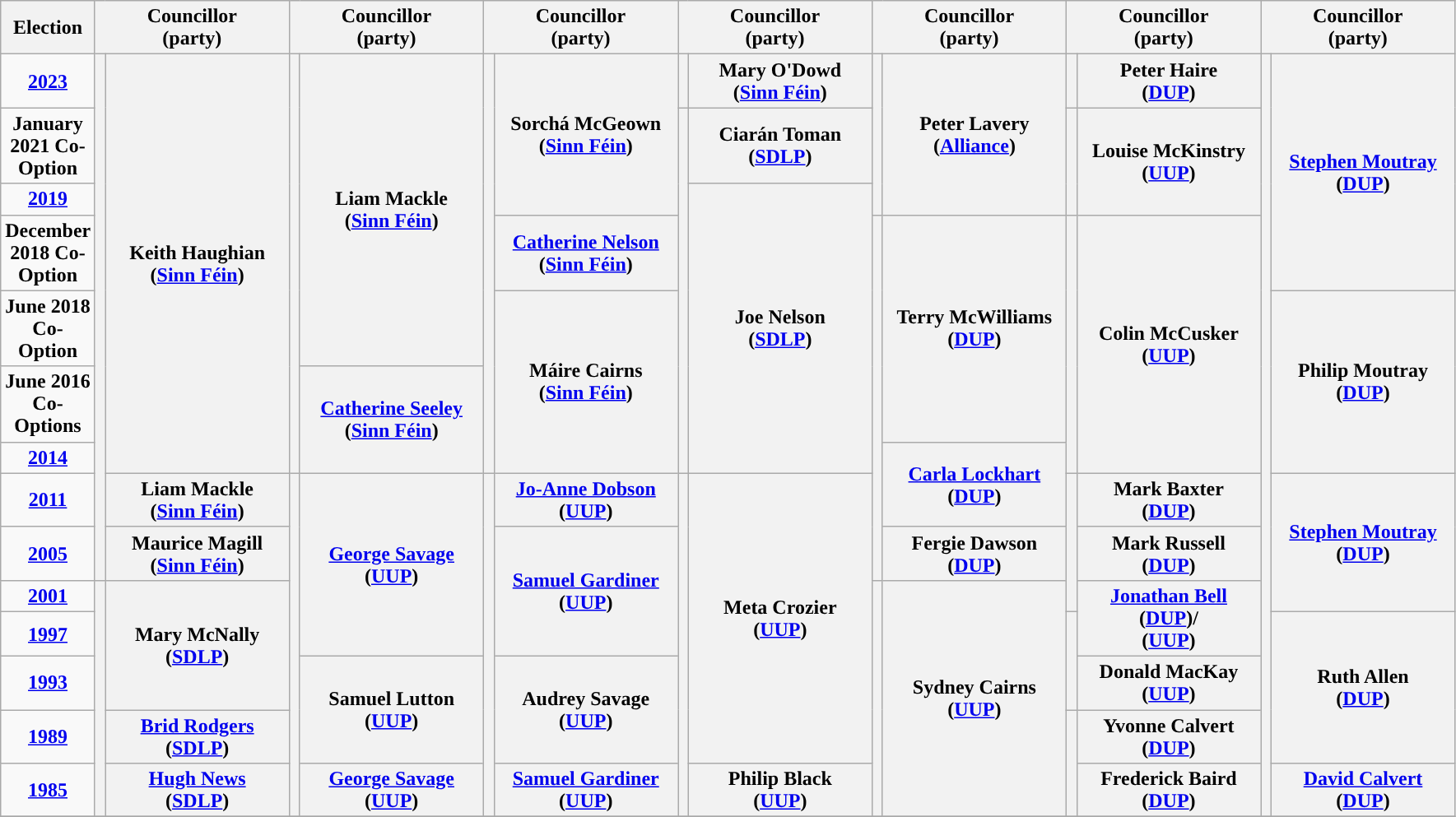<table class="wikitable" style="text-align:center">
<tr>
<th scope="col" width="50">Election</th>
<th scope="col" width="150" colspan = "2">Councillor<br> (party)</th>
<th scope="col" width="150" colspan = "2">Councillor<br> (party)</th>
<th scope="col" width="150" colspan = "2">Councillor<br> (party)</th>
<th scope="col" width="150" colspan = "2">Councillor<br> (party)</th>
<th scope="col" width="150" colspan = "2">Councillor<br> (party)</th>
<th scope="col" width="150" colspan = "2">Councillor<br> (party)</th>
<th scope="col" width="150" colspan = "2">Councillor<br> (party)</th>
</tr>
<tr>
<td><strong><a href='#'>2023</a></strong></td>
<th rowspan="9" width="1" style="background-color: "></th>
<th rowspan = "7">Keith Haughian <br> (<a href='#'>Sinn Féin</a>)</th>
<th rowspan="7" width="1" style="background-color: "></th>
<th rowspan = "5">Liam Mackle <br> (<a href='#'>Sinn Féin</a>)</th>
<th rowspan="7" width="1" style="background-color: "></th>
<th rowspan = "3">Sorchá McGeown <br> (<a href='#'>Sinn Féin</a>)</th>
<th rowspan="1" width="1" style="background-color: "></th>
<th rowspan = "1">Mary O'Dowd <br> (<a href='#'>Sinn Féin</a>)</th>
<th rowspan="3" width="1" style="background-color: "></th>
<th rowspan = "3">Peter Lavery <br> (<a href='#'>Alliance</a>)</th>
<th rowspan="1" width="1" style="background-color: "></th>
<th rowspan = "1">Peter Haire <br> (<a href='#'>DUP</a>)</th>
<th rowspan="14" width="1" style="background-color: "></th>
<th rowspan = "4"><a href='#'>Stephen Moutray</a> <br> (<a href='#'>DUP</a>)</th>
</tr>
<tr>
<td><strong>January 2021 Co-Option</strong></td>
<th rowspan="6" width="1" style="background-color: "></th>
<th rowspan = "1">Ciarán Toman <br> (<a href='#'>SDLP</a>)</th>
<th rowspan="2" width="1" style="background-color: "></th>
<th rowspan = "2">Louise McKinstry <br> (<a href='#'>UUP</a>)</th>
</tr>
<tr>
<td><strong><a href='#'>2019</a></strong></td>
<th rowspan = "5">Joe Nelson <br> (<a href='#'>SDLP</a>)</th>
</tr>
<tr>
<td><strong>December 2018 Co-Option</strong></td>
<th rowspan = "1"><a href='#'>Catherine Nelson</a> <br> (<a href='#'>Sinn Féin</a>)</th>
<th rowspan="6" width="1" style="background-color: "></th>
<th rowspan = "3">Terry McWilliams <br> (<a href='#'>DUP</a>)</th>
<th rowspan="4" width="1" style="background-color: "></th>
<th rowspan = "4">Colin McCusker <br> (<a href='#'>UUP</a>)</th>
</tr>
<tr>
<td><strong>June 2018 Co-Option</strong></td>
<th rowspan = "3">Máire Cairns <br> (<a href='#'>Sinn Féin</a>)</th>
<th rowspan = "3">Philip Moutray <br> (<a href='#'>DUP</a>)</th>
</tr>
<tr>
<td><strong>June 2016 Co-Options</strong></td>
<th rowspan = "2"><a href='#'>Catherine Seeley</a> <br> (<a href='#'>Sinn Féin</a>)</th>
</tr>
<tr>
<td><strong><a href='#'>2014</a></strong></td>
<th rowspan = "2"><a href='#'>Carla Lockhart</a> <br> (<a href='#'>DUP</a>)</th>
</tr>
<tr>
<td><strong><a href='#'>2011</a></strong></td>
<th rowspan = "1">Liam Mackle <br> (<a href='#'>Sinn Féin</a>)</th>
<th rowspan="7" width="1" style="background-color: "></th>
<th rowspan = "4"><a href='#'>George Savage</a> <br> (<a href='#'>UUP</a>)</th>
<th rowspan="7" width="1" style="background-color: "></th>
<th rowspan = "1"><a href='#'>Jo-Anne Dobson</a> <br> (<a href='#'>UUP</a>)</th>
<th rowspan="7" width="1" style="background-color: "></th>
<th rowspan = "6">Meta Crozier <br> (<a href='#'>UUP</a>)</th>
<th rowspan="3" width="1" style="background-color: "></th>
<th rowspan = "1">Mark Baxter <br> (<a href='#'>DUP</a>)</th>
<th rowspan = "3"><a href='#'>Stephen Moutray</a> <br> (<a href='#'>DUP</a>)</th>
</tr>
<tr>
<td><strong><a href='#'>2005</a></strong></td>
<th rowspan = "1">Maurice Magill <br> (<a href='#'>Sinn Féin</a>)</th>
<th rowspan = "3"><a href='#'>Samuel Gardiner</a> <br> (<a href='#'>UUP</a>)</th>
<th rowspan = "1">Fergie Dawson <br> (<a href='#'>DUP</a>)</th>
<th rowspan = "1">Mark Russell <br> (<a href='#'>DUP</a>)</th>
</tr>
<tr>
<td><strong><a href='#'>2001</a></strong></td>
<th rowspan="5" width="1" style="background-color: "></th>
<th rowspan = "3">Mary McNally <br> (<a href='#'>SDLP</a>)</th>
<th rowspan="5" width="1" style="background-color: "></th>
<th rowspan = "5">Sydney Cairns <br> (<a href='#'>UUP</a>)</th>
<th rowspan = "2"><a href='#'>Jonathan Bell</a> <br> (<a href='#'>DUP</a>)/ <br> (<a href='#'>UUP</a>)</th>
</tr>
<tr>
<td><strong><a href='#'>1997</a></strong></td>
<th rowspan="2" width="1" style="background-color: "></th>
<th rowspan = "3">Ruth Allen <br> (<a href='#'>DUP</a>)</th>
</tr>
<tr>
<td><strong><a href='#'>1993</a></strong></td>
<th rowspan = "2">Samuel Lutton <br> (<a href='#'>UUP</a>)</th>
<th rowspan = "2">Audrey Savage <br> (<a href='#'>UUP</a>)</th>
<th rowspan = "1">Donald MacKay <br> (<a href='#'>UUP</a>)</th>
</tr>
<tr>
<td><strong><a href='#'>1989</a></strong></td>
<th rowspan = "1"><a href='#'>Brid Rodgers</a> <br> (<a href='#'>SDLP</a>)</th>
<th rowspan="2" width="1" style="background-color: "></th>
<th rowspan = "1">Yvonne Calvert <br> (<a href='#'>DUP</a>)</th>
</tr>
<tr>
<td><strong><a href='#'>1985</a></strong></td>
<th rowspan = "1"><a href='#'>Hugh News</a> <br> (<a href='#'>SDLP</a>)</th>
<th rowspan = "1"><a href='#'>George Savage</a> <br> (<a href='#'>UUP</a>)</th>
<th rowspan = "1"><a href='#'>Samuel Gardiner</a> <br> (<a href='#'>UUP</a>)</th>
<th rowspan = "1">Philip Black <br> (<a href='#'>UUP</a>)</th>
<th rowspan = "1">Frederick Baird <br> (<a href='#'>DUP</a>)</th>
<th rowspan = "1"><a href='#'>David Calvert</a> <br> (<a href='#'>DUP</a>)</th>
</tr>
<tr>
</tr>
</table>
